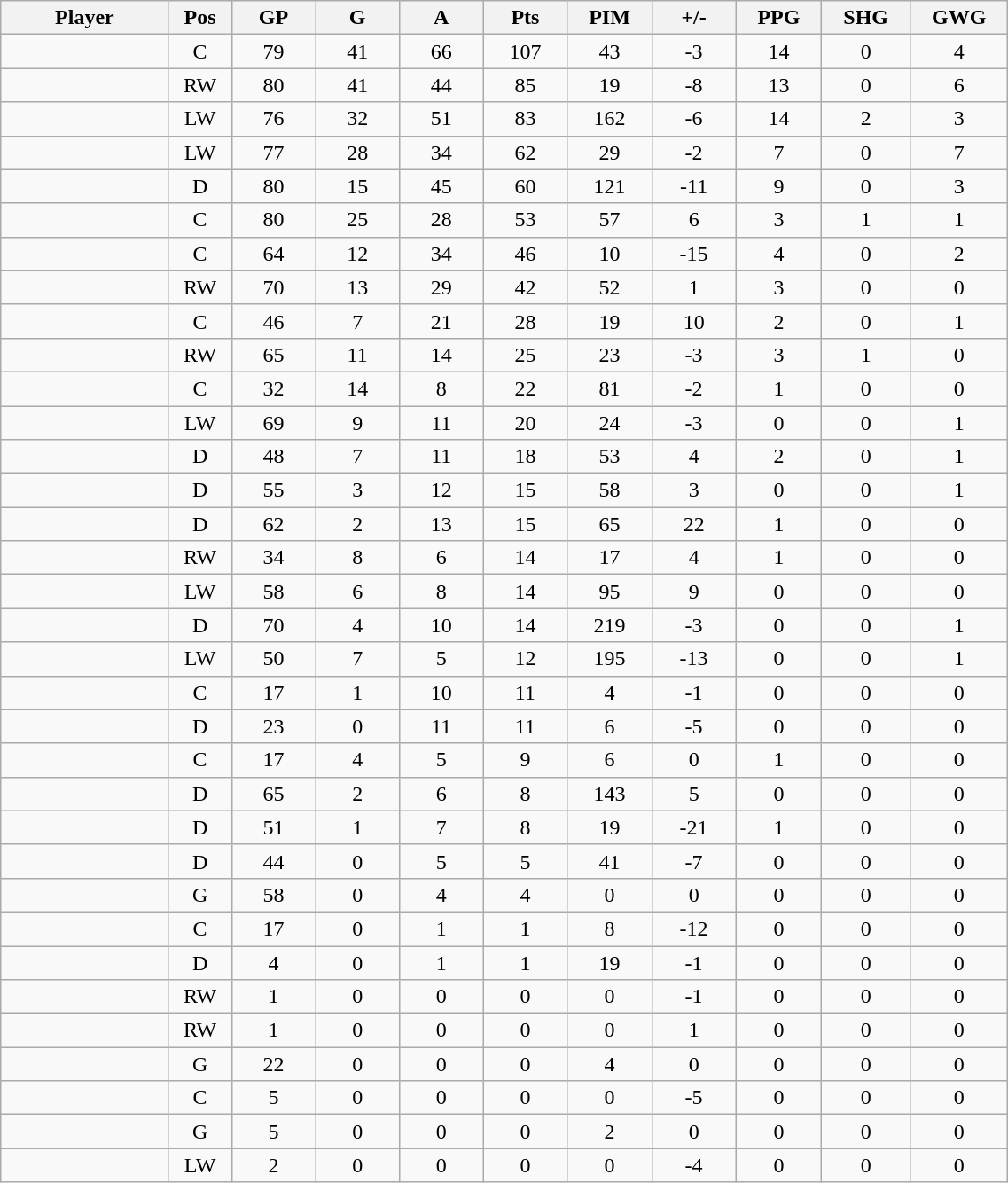<table class="wikitable sortable" width="60%">
<tr ALIGN="center">
<th bgcolor="#DDDDFF" width="10%">Player</th>
<th bgcolor="#DDDDFF" width="3%" title="Position">Pos</th>
<th bgcolor="#DDDDFF" width="5%" title="Games played">GP</th>
<th bgcolor="#DDDDFF" width="5%" title="Goals">G</th>
<th bgcolor="#DDDDFF" width="5%" title="Assists">A</th>
<th bgcolor="#DDDDFF" width="5%" title="Points">Pts</th>
<th bgcolor="#DDDDFF" width="5%" title="Penalties in Minutes">PIM</th>
<th bgcolor="#DDDDFF" width="5%" title="Plus/minus">+/-</th>
<th bgcolor="#DDDDFF" width="5%" title="Power play goals">PPG</th>
<th bgcolor="#DDDDFF" width="5%" title="Short-handed goals">SHG</th>
<th bgcolor="#DDDDFF" width="5%" title="Game-winning goals">GWG</th>
</tr>
<tr align="center">
<td align="right"></td>
<td>C</td>
<td>79</td>
<td>41</td>
<td>66</td>
<td>107</td>
<td>43</td>
<td>-3</td>
<td>14</td>
<td>0</td>
<td>4</td>
</tr>
<tr align="center">
<td align="right"></td>
<td>RW</td>
<td>80</td>
<td>41</td>
<td>44</td>
<td>85</td>
<td>19</td>
<td>-8</td>
<td>13</td>
<td>0</td>
<td>6</td>
</tr>
<tr align="center">
<td align="right"></td>
<td>LW</td>
<td>76</td>
<td>32</td>
<td>51</td>
<td>83</td>
<td>162</td>
<td>-6</td>
<td>14</td>
<td>2</td>
<td>3</td>
</tr>
<tr align="center">
<td align="right"></td>
<td>LW</td>
<td>77</td>
<td>28</td>
<td>34</td>
<td>62</td>
<td>29</td>
<td>-2</td>
<td>7</td>
<td>0</td>
<td>7</td>
</tr>
<tr align="center">
<td align="right"></td>
<td>D</td>
<td>80</td>
<td>15</td>
<td>45</td>
<td>60</td>
<td>121</td>
<td>-11</td>
<td>9</td>
<td>0</td>
<td>3</td>
</tr>
<tr align="center">
<td align="right"></td>
<td>C</td>
<td>80</td>
<td>25</td>
<td>28</td>
<td>53</td>
<td>57</td>
<td>6</td>
<td>3</td>
<td>1</td>
<td>1</td>
</tr>
<tr align="center">
<td align="right"></td>
<td>C</td>
<td>64</td>
<td>12</td>
<td>34</td>
<td>46</td>
<td>10</td>
<td>-15</td>
<td>4</td>
<td>0</td>
<td>2</td>
</tr>
<tr align="center">
<td align="right"></td>
<td>RW</td>
<td>70</td>
<td>13</td>
<td>29</td>
<td>42</td>
<td>52</td>
<td>1</td>
<td>3</td>
<td>0</td>
<td>0</td>
</tr>
<tr align="center">
<td align="right"></td>
<td>C</td>
<td>46</td>
<td>7</td>
<td>21</td>
<td>28</td>
<td>19</td>
<td>10</td>
<td>2</td>
<td>0</td>
<td>1</td>
</tr>
<tr align="center">
<td align="right"></td>
<td>RW</td>
<td>65</td>
<td>11</td>
<td>14</td>
<td>25</td>
<td>23</td>
<td>-3</td>
<td>3</td>
<td>1</td>
<td>0</td>
</tr>
<tr align="center">
<td align="right"></td>
<td>C</td>
<td>32</td>
<td>14</td>
<td>8</td>
<td>22</td>
<td>81</td>
<td>-2</td>
<td>1</td>
<td>0</td>
<td>0</td>
</tr>
<tr align="center">
<td align="right"></td>
<td>LW</td>
<td>69</td>
<td>9</td>
<td>11</td>
<td>20</td>
<td>24</td>
<td>-3</td>
<td>0</td>
<td>0</td>
<td>1</td>
</tr>
<tr align="center">
<td align="right"></td>
<td>D</td>
<td>48</td>
<td>7</td>
<td>11</td>
<td>18</td>
<td>53</td>
<td>4</td>
<td>2</td>
<td>0</td>
<td>1</td>
</tr>
<tr align="center">
<td align="right"></td>
<td>D</td>
<td>55</td>
<td>3</td>
<td>12</td>
<td>15</td>
<td>58</td>
<td>3</td>
<td>0</td>
<td>0</td>
<td>1</td>
</tr>
<tr align="center">
<td align="right"></td>
<td>D</td>
<td>62</td>
<td>2</td>
<td>13</td>
<td>15</td>
<td>65</td>
<td>22</td>
<td>1</td>
<td>0</td>
<td>0</td>
</tr>
<tr align="center">
<td align="right"></td>
<td>RW</td>
<td>34</td>
<td>8</td>
<td>6</td>
<td>14</td>
<td>17</td>
<td>4</td>
<td>1</td>
<td>0</td>
<td>0</td>
</tr>
<tr align="center">
<td align="right"></td>
<td>LW</td>
<td>58</td>
<td>6</td>
<td>8</td>
<td>14</td>
<td>95</td>
<td>9</td>
<td>0</td>
<td>0</td>
<td>0</td>
</tr>
<tr align="center">
<td align="right"></td>
<td>D</td>
<td>70</td>
<td>4</td>
<td>10</td>
<td>14</td>
<td>219</td>
<td>-3</td>
<td>0</td>
<td>0</td>
<td>1</td>
</tr>
<tr align="center">
<td align="right"></td>
<td>LW</td>
<td>50</td>
<td>7</td>
<td>5</td>
<td>12</td>
<td>195</td>
<td>-13</td>
<td>0</td>
<td>0</td>
<td>1</td>
</tr>
<tr align="center">
<td align="right"></td>
<td>C</td>
<td>17</td>
<td>1</td>
<td>10</td>
<td>11</td>
<td>4</td>
<td>-1</td>
<td>0</td>
<td>0</td>
<td>0</td>
</tr>
<tr align="center">
<td align="right"></td>
<td>D</td>
<td>23</td>
<td>0</td>
<td>11</td>
<td>11</td>
<td>6</td>
<td>-5</td>
<td>0</td>
<td>0</td>
<td>0</td>
</tr>
<tr align="center">
<td align="right"></td>
<td>C</td>
<td>17</td>
<td>4</td>
<td>5</td>
<td>9</td>
<td>6</td>
<td>0</td>
<td>1</td>
<td>0</td>
<td>0</td>
</tr>
<tr align="center">
<td align="right"></td>
<td>D</td>
<td>65</td>
<td>2</td>
<td>6</td>
<td>8</td>
<td>143</td>
<td>5</td>
<td>0</td>
<td>0</td>
<td>0</td>
</tr>
<tr align="center">
<td align="right"></td>
<td>D</td>
<td>51</td>
<td>1</td>
<td>7</td>
<td>8</td>
<td>19</td>
<td>-21</td>
<td>1</td>
<td>0</td>
<td>0</td>
</tr>
<tr align="center">
<td align="right"></td>
<td>D</td>
<td>44</td>
<td>0</td>
<td>5</td>
<td>5</td>
<td>41</td>
<td>-7</td>
<td>0</td>
<td>0</td>
<td>0</td>
</tr>
<tr align="center">
<td align="right"></td>
<td>G</td>
<td>58</td>
<td>0</td>
<td>4</td>
<td>4</td>
<td>0</td>
<td>0</td>
<td>0</td>
<td>0</td>
<td>0</td>
</tr>
<tr align="center">
<td align="right"></td>
<td>C</td>
<td>17</td>
<td>0</td>
<td>1</td>
<td>1</td>
<td>8</td>
<td>-12</td>
<td>0</td>
<td>0</td>
<td>0</td>
</tr>
<tr align="center">
<td align="right"></td>
<td>D</td>
<td>4</td>
<td>0</td>
<td>1</td>
<td>1</td>
<td>19</td>
<td>-1</td>
<td>0</td>
<td>0</td>
<td>0</td>
</tr>
<tr align="center">
<td align="right"></td>
<td>RW</td>
<td>1</td>
<td>0</td>
<td>0</td>
<td>0</td>
<td>0</td>
<td>-1</td>
<td>0</td>
<td>0</td>
<td>0</td>
</tr>
<tr align="center">
<td align="right"></td>
<td>RW</td>
<td>1</td>
<td>0</td>
<td>0</td>
<td>0</td>
<td>0</td>
<td>1</td>
<td>0</td>
<td>0</td>
<td>0</td>
</tr>
<tr align="center">
<td align="right"></td>
<td>G</td>
<td>22</td>
<td>0</td>
<td>0</td>
<td>0</td>
<td>4</td>
<td>0</td>
<td>0</td>
<td>0</td>
<td>0</td>
</tr>
<tr align="center">
<td align="right"></td>
<td>C</td>
<td>5</td>
<td>0</td>
<td>0</td>
<td>0</td>
<td>0</td>
<td>-5</td>
<td>0</td>
<td>0</td>
<td>0</td>
</tr>
<tr align="center">
<td align="right"></td>
<td>G</td>
<td>5</td>
<td>0</td>
<td>0</td>
<td>0</td>
<td>2</td>
<td>0</td>
<td>0</td>
<td>0</td>
<td>0</td>
</tr>
<tr align="center">
<td align="right"></td>
<td>LW</td>
<td>2</td>
<td>0</td>
<td>0</td>
<td>0</td>
<td>0</td>
<td>-4</td>
<td>0</td>
<td>0</td>
<td>0</td>
</tr>
</table>
